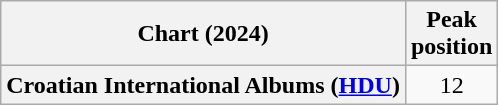<table class="wikitable sortable plainrowheaders" style="text-align:center">
<tr>
<th scope="col">Chart (2024)</th>
<th scope="col">Peak<br>position</th>
</tr>
<tr>
<th scope="row">Croatian International Albums (<a href='#'>HDU</a>)</th>
<td>12</td>
</tr>
</table>
